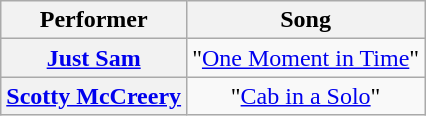<table class="wikitable unsortable" style="text-align:center;">
<tr>
<th scope="col">Performer</th>
<th scope="col">Song</th>
</tr>
<tr>
<th scope="row"><a href='#'>Just Sam</a></th>
<td>"<a href='#'>One Moment in Time</a>"</td>
</tr>
<tr>
<th scope="row"><a href='#'>Scotty McCreery</a></th>
<td>"<a href='#'>Cab in a Solo</a>"</td>
</tr>
</table>
